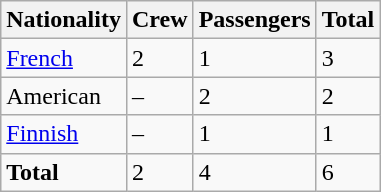<table class="wikitable">
<tr>
<th>Nationality</th>
<th>Crew</th>
<th>Passengers</th>
<th>Total</th>
</tr>
<tr>
<td> <a href='#'>French</a></td>
<td>2</td>
<td>1</td>
<td>3</td>
</tr>
<tr>
<td> American</td>
<td>–</td>
<td>2</td>
<td>2</td>
</tr>
<tr>
<td> <a href='#'>Finnish</a></td>
<td>–</td>
<td>1</td>
<td>1</td>
</tr>
<tr>
<td><strong>Total</strong></td>
<td>2</td>
<td>4</td>
<td>6</td>
</tr>
</table>
